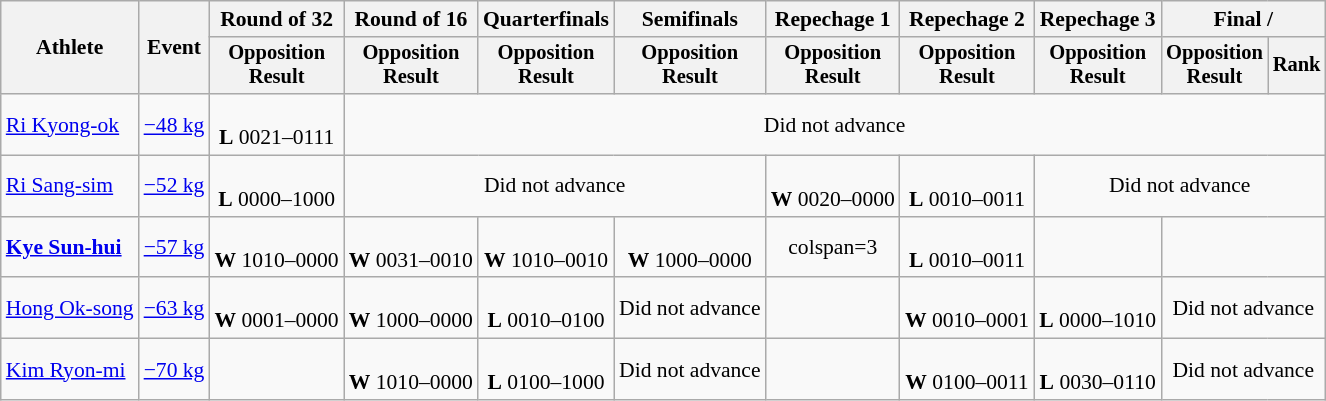<table class="wikitable" style="font-size:90%">
<tr>
<th rowspan="2">Athlete</th>
<th rowspan="2">Event</th>
<th>Round of 32</th>
<th>Round of 16</th>
<th>Quarterfinals</th>
<th>Semifinals</th>
<th>Repechage 1</th>
<th>Repechage 2</th>
<th>Repechage 3</th>
<th colspan=2>Final / </th>
</tr>
<tr style="font-size:95%">
<th>Opposition<br>Result</th>
<th>Opposition<br>Result</th>
<th>Opposition<br>Result</th>
<th>Opposition<br>Result</th>
<th>Opposition<br>Result</th>
<th>Opposition<br>Result</th>
<th>Opposition<br>Result</th>
<th>Opposition<br>Result</th>
<th>Rank</th>
</tr>
<tr align=center>
<td align=left><a href='#'>Ri Kyong-ok</a></td>
<td align=left><a href='#'>−48 kg</a></td>
<td><br><strong>L</strong> 0021–0111</td>
<td colspan=8>Did not advance</td>
</tr>
<tr align=center>
<td align=left><a href='#'>Ri Sang-sim</a></td>
<td align=left><a href='#'>−52 kg</a></td>
<td><br><strong>L</strong> 0000–1000</td>
<td colspan=3>Did not advance</td>
<td><br><strong>W</strong> 0020–0000</td>
<td><br><strong>L</strong> 0010–0011</td>
<td colspan=3>Did not advance</td>
</tr>
<tr align=center>
<td align=left><strong><a href='#'>Kye Sun-hui</a></strong></td>
<td align=left><a href='#'>−57 kg</a></td>
<td><br><strong>W</strong> 1010–0000</td>
<td><br><strong>W</strong> 0031–0010</td>
<td><br><strong>W</strong> 1010–0010</td>
<td><br><strong>W</strong> 1000–0000</td>
<td>colspan=3 </td>
<td><br><strong>L</strong> 0010–0011</td>
<td></td>
</tr>
<tr align=center>
<td align=left><a href='#'>Hong Ok-song</a></td>
<td align=left><a href='#'>−63 kg</a></td>
<td><br><strong>W</strong> 0001–0000</td>
<td><br><strong>W</strong> 1000–0000</td>
<td><br><strong>L</strong> 0010–0100</td>
<td>Did not advance</td>
<td></td>
<td><br><strong>W</strong> 0010–0001</td>
<td><br><strong>L</strong> 0000–1010</td>
<td colspan=2>Did not advance</td>
</tr>
<tr align=center>
<td align=left><a href='#'>Kim Ryon-mi</a></td>
<td align=left><a href='#'>−70 kg</a></td>
<td></td>
<td><br><strong>W</strong> 1010–0000</td>
<td><br><strong>L</strong> 0100–1000</td>
<td>Did not advance</td>
<td></td>
<td><br><strong>W</strong> 0100–0011</td>
<td><br><strong>L</strong> 0030–0110</td>
<td colspan=2>Did not advance</td>
</tr>
</table>
